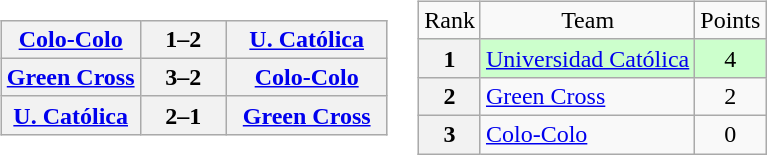<table>
<tr>
<td><br><table class="wikitable" style="text-align:center">
<tr>
<th !width="130"><a href='#'>Colo-Colo</a></th>
<th width="50">1–2</th>
<th width="100"><a href='#'>U. Católica</a></th>
</tr>
<tr>
<th !width="130"><a href='#'>Green Cross</a></th>
<th width="50">3–2</th>
<th width="100"><a href='#'>Colo-Colo</a></th>
</tr>
<tr>
<th !width="130"><a href='#'>U. Católica</a></th>
<th width="50">2–1</th>
<th width="100"><a href='#'>Green Cross</a></th>
</tr>
</table>
</td>
<td><br><table class="wikitable" style="text-align: center;">
<tr>
<td>Rank</td>
<td>Team</td>
<td>Points</td>
</tr>
<tr bgcolor=#ccffcc>
<th>1</th>
<td style="text-align: left;"><a href='#'>Universidad Católica</a></td>
<td>4</td>
</tr>
<tr>
<th>2</th>
<td style="text-align: left;"><a href='#'>Green Cross</a></td>
<td>2</td>
</tr>
<tr>
<th>3</th>
<td style="text-align: left;"><a href='#'>Colo-Colo</a></td>
<td>0</td>
</tr>
</table>
</td>
</tr>
</table>
